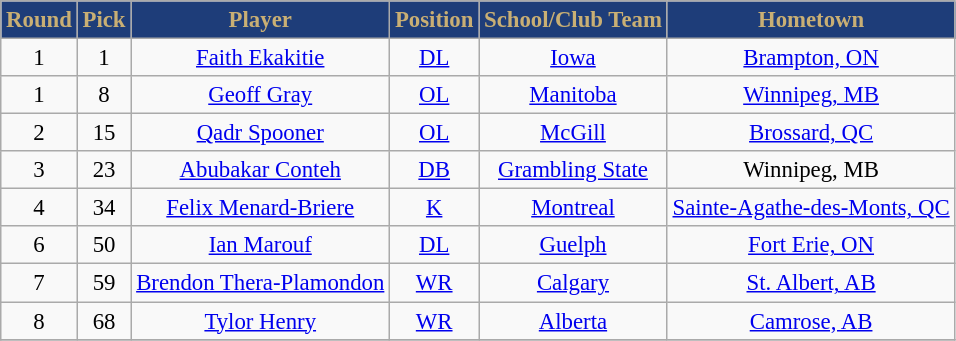<table class="wikitable" style="font-size: 95%;">
<tr>
<th style="background:#1E3D79;color:#C9AF74;">Round</th>
<th style="background:#1E3D79;color:#C9AF74;">Pick</th>
<th style="background:#1E3D79;color:#C9AF74;">Player</th>
<th style="background:#1E3D79;color:#C9AF74;">Position</th>
<th style="background:#1E3D79;color:#C9AF74;">School/Club Team</th>
<th style="background:#1E3D79;color:#C9AF74;">Hometown</th>
</tr>
<tr align="center">
<td align=center>1</td>
<td>1</td>
<td><a href='#'>Faith Ekakitie</a></td>
<td><a href='#'>DL</a></td>
<td><a href='#'>Iowa</a></td>
<td><a href='#'>Brampton, ON</a></td>
</tr>
<tr align="center">
<td align=center>1</td>
<td>8</td>
<td><a href='#'>Geoff Gray</a></td>
<td><a href='#'>OL</a></td>
<td><a href='#'>Manitoba</a></td>
<td><a href='#'>Winnipeg, MB</a></td>
</tr>
<tr align="center">
<td align=center>2</td>
<td>15</td>
<td><a href='#'>Qadr Spooner</a></td>
<td><a href='#'>OL</a></td>
<td><a href='#'>McGill</a></td>
<td><a href='#'>Brossard, QC</a></td>
</tr>
<tr align="center">
<td align=center>3</td>
<td>23</td>
<td><a href='#'>Abubakar Conteh</a></td>
<td><a href='#'>DB</a></td>
<td><a href='#'>Grambling State</a></td>
<td>Winnipeg, MB</td>
</tr>
<tr align="center">
<td align=center>4</td>
<td>34</td>
<td><a href='#'>Felix Menard-Briere</a></td>
<td><a href='#'>K</a></td>
<td><a href='#'>Montreal</a></td>
<td><a href='#'>Sainte-Agathe-des-Monts, QC</a></td>
</tr>
<tr align="center">
<td align=center>6</td>
<td>50</td>
<td><a href='#'>Ian Marouf</a></td>
<td><a href='#'>DL</a></td>
<td><a href='#'>Guelph</a></td>
<td><a href='#'>Fort Erie, ON</a></td>
</tr>
<tr align="center">
<td align=center>7</td>
<td>59</td>
<td><a href='#'>Brendon Thera-Plamondon</a></td>
<td><a href='#'>WR</a></td>
<td><a href='#'>Calgary</a></td>
<td><a href='#'>St. Albert, AB</a></td>
</tr>
<tr align="center">
<td align=center>8</td>
<td>68</td>
<td><a href='#'>Tylor Henry</a></td>
<td><a href='#'>WR</a></td>
<td><a href='#'>Alberta</a></td>
<td><a href='#'>Camrose, AB</a></td>
</tr>
<tr>
</tr>
</table>
